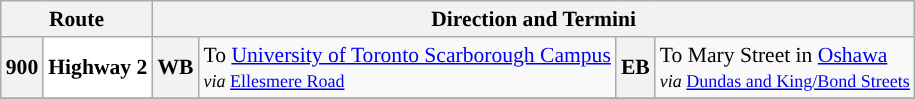<table class=wikitable style="font-size: 90%;" |>
<tr>
<th colspan=2>Route</th>
<th colspan=4>Direction and Termini</th>
</tr>
<tr>
<th style="background:#"><div><strong>900</strong></div></th>
<td style="background:white; color:black"><strong>Highway 2</strong></td>
<th>WB</th>
<td>To <a href='#'>University of Toronto Scarborough Campus</a><br><small><em>via</em> <a href='#'>Ellesmere Road</a></small></td>
<th>EB</th>
<td>To Mary Street in <a href='#'>Oshawa</a><br><small><em>via</em> <a href='#'>Dundas and King/Bond Streets</a></small></td>
</tr>
<tr>
</tr>
</table>
